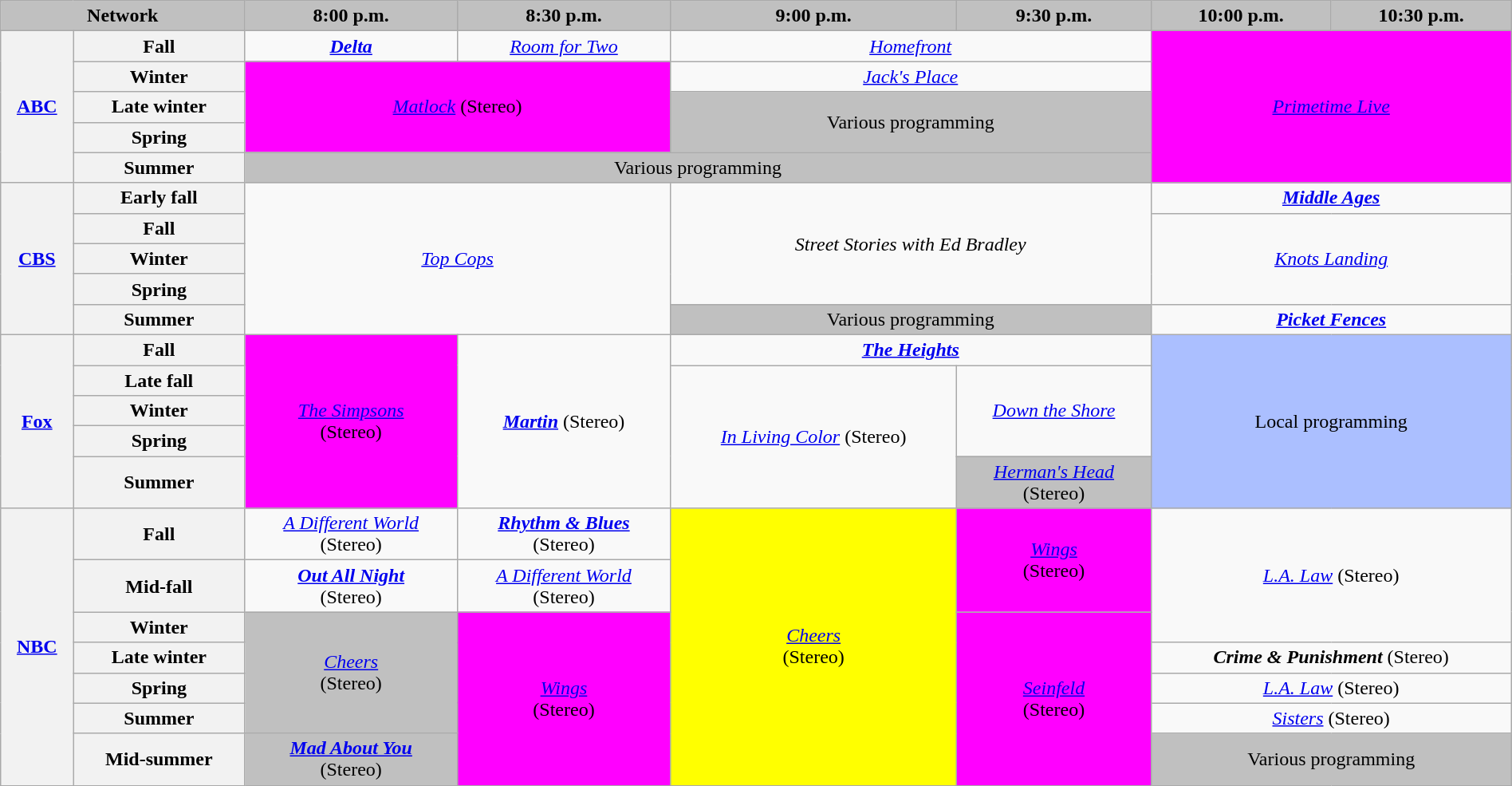<table class="wikitable" style="width:100%;margin-right:0;text-align:center">
<tr>
<th colspan="2" style="background-color:#C0C0C0">Network</th>
<th style="background-color:#C0C0C0;text-align:center">8:00 p.m.</th>
<th style="background-color:#C0C0C0;text-align:center">8:30 p.m.</th>
<th style="background-color:#C0C0C0;text-align:center">9:00 p.m.</th>
<th style="background-color:#C0C0C0;text-align:center">9:30 p.m.</th>
<th style="background-color:#C0C0C0;text-align:center">10:00 p.m.</th>
<th style="background-color:#C0C0C0;text-align:center">10:30 p.m.</th>
</tr>
<tr>
<th rowspan="5"><a href='#'>ABC</a></th>
<th>Fall</th>
<td><strong><em><a href='#'>Delta</a></em></strong></td>
<td><em><a href='#'>Room for Two</a></em></td>
<td colspan="2"><em><a href='#'>Homefront</a></em></td>
<td style="background:magenta;" colspan="2" rowspan="5"><em><a href='#'>Primetime Live</a></em> </td>
</tr>
<tr>
<th>Winter</th>
<td style="background:magenta;" rowspan="3" colspan="2"><em><a href='#'>Matlock</a></em> (Stereo) </td>
<td colspan="2"><em><a href='#'>Jack's Place</a></em></td>
</tr>
<tr>
<th>Late winter</th>
<td colspan="2" rowspan="2" style="background:#C0C0C0;">Various programming</td>
</tr>
<tr>
<th>Spring</th>
</tr>
<tr>
<th>Summer</th>
<td colspan="4" style="background:#C0C0C0;">Various programming</td>
</tr>
<tr>
<th rowspan="5"><a href='#'>CBS</a></th>
<th>Early fall</th>
<td rowspan="5" colspan="2"><em><a href='#'>Top Cops</a></em></td>
<td rowspan="4" colspan="2"><em>Street Stories with Ed Bradley</em></td>
<td colspan="2"><strong><em><a href='#'>Middle Ages</a></em></strong></td>
</tr>
<tr>
<th>Fall</th>
<td colspan="2" rowspan="3"><em><a href='#'>Knots Landing</a></em></td>
</tr>
<tr>
<th>Winter</th>
</tr>
<tr>
<th>Spring</th>
</tr>
<tr>
<th>Summer</th>
<td colspan="2" style="background:#C0C0C0;">Various programming</td>
<td colspan="2"><strong><em><a href='#'>Picket Fences</a></em></strong></td>
</tr>
<tr>
<th rowspan="5"><a href='#'>Fox</a></th>
<th>Fall</th>
<td style="background:magenta;" rowspan="5"><em><a href='#'>The Simpsons</a></em><br>(Stereo) </td>
<td rowspan="5"><strong><em><a href='#'>Martin</a></em></strong> (Stereo)</td>
<td colspan="2"><strong><em><a href='#'>The Heights</a></em></strong></td>
<td style="background:#abbfff;" colspan="2" rowspan="5">Local programming</td>
</tr>
<tr>
<th>Late fall</th>
<td rowspan="4"><em><a href='#'>In Living Color</a></em> (Stereo)</td>
<td rowspan="3"><em><a href='#'>Down the Shore</a></em></td>
</tr>
<tr>
<th>Winter</th>
</tr>
<tr>
<th>Spring</th>
</tr>
<tr>
<th>Summer</th>
<td style="background:#C0C0C0;"><em><a href='#'>Herman's Head</a></em><br>(Stereo) </td>
</tr>
<tr>
<th rowspan="7"><a href='#'>NBC</a></th>
<th>Fall</th>
<td><em><a href='#'>A Different World</a></em><br>(Stereo)</td>
<td><strong><em><a href='#'>Rhythm & Blues</a></em></strong><br>(Stereo)</td>
<td style="background:yellow;" rowspan="7"><em><a href='#'>Cheers</a></em><br>(Stereo) </td>
<td style="background:magenta;" rowspan="2"><em><a href='#'>Wings</a></em><br>(Stereo) </td>
<td colspan="2" rowspan="3"><em><a href='#'>L.A. Law</a></em> (Stereo)</td>
</tr>
<tr>
<th>Mid-fall</th>
<td><strong><em><a href='#'>Out All Night</a></em></strong><br>(Stereo)</td>
<td><em><a href='#'>A Different World</a></em><br>(Stereo)</td>
</tr>
<tr>
<th>Winter</th>
<td rowspan="4" style="background:#C0C0C0;"><em><a href='#'>Cheers</a></em><br>(Stereo) </td>
<td style="background:magenta;" rowspan="6"><em><a href='#'>Wings</a></em><br>(Stereo) </td>
<td style="background:magenta;" rowspan="5"><em><a href='#'>Seinfeld</a></em><br>(Stereo) </td>
</tr>
<tr>
<th>Late winter</th>
<td colspan="2"><strong><em>Crime & Punishment</em></strong> (Stereo)</td>
</tr>
<tr>
<th>Spring</th>
<td colspan="2"><em><a href='#'>L.A. Law</a></em> (Stereo)</td>
</tr>
<tr>
<th>Summer</th>
<td colspan="2"><em><a href='#'>Sisters</a></em> (Stereo)</td>
</tr>
<tr>
<th>Mid-summer</th>
<td rowspan="2" style="background:#C0C0C0;"><strong><em><a href='#'>Mad About You</a></em></strong><br>(Stereo) </td>
<td rowspan="2" colspan="2" style="background:#C0C0C0;">Various programming</td>
</tr>
</table>
